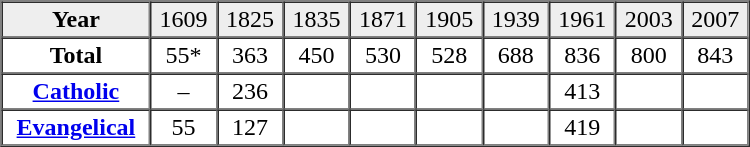<table border="1" cellpadding="2" cellspacing="0" width="500">
<tr bgcolor="#eeeeee" align="center">
<td><strong>Year</strong></td>
<td>1609</td>
<td>1825</td>
<td>1835</td>
<td>1871</td>
<td>1905</td>
<td>1939</td>
<td>1961</td>
<td>2003</td>
<td>2007</td>
</tr>
<tr align="center">
<td><strong>Total</strong></td>
<td>55*</td>
<td>363</td>
<td>450</td>
<td>530</td>
<td>528</td>
<td>688</td>
<td>836</td>
<td>800</td>
<td>843</td>
</tr>
<tr align="center">
<td><strong><a href='#'>Catholic</a></strong></td>
<td>–</td>
<td>236</td>
<td> </td>
<td> </td>
<td> </td>
<td> </td>
<td>413</td>
<td> </td>
<td> </td>
</tr>
<tr align="center">
<td><strong><a href='#'>Evangelical</a></strong></td>
<td>55</td>
<td>127</td>
<td> </td>
<td> </td>
<td> </td>
<td> </td>
<td>419</td>
<td> </td>
<td> </td>
</tr>
</table>
